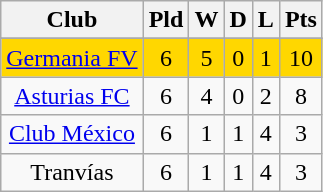<table class="wikitable" style="text-align: center;">
<tr>
<th>Club</th>
<th>Pld</th>
<th>W</th>
<th>D</th>
<th>L</th>
<th>Pts</th>
</tr>
<tr>
</tr>
<tr style="background:gold;">
<td><a href='#'>Germania FV</a></td>
<td>6</td>
<td>5</td>
<td>0</td>
<td>1</td>
<td>10</td>
</tr>
<tr>
<td><a href='#'>Asturias FC</a></td>
<td>6</td>
<td>4</td>
<td>0</td>
<td>2</td>
<td>8</td>
</tr>
<tr>
<td><a href='#'>Club México</a></td>
<td>6</td>
<td>1</td>
<td>1</td>
<td>4</td>
<td>3</td>
</tr>
<tr>
<td>Tranvías</td>
<td>6</td>
<td>1</td>
<td>1</td>
<td>4</td>
<td>3</td>
</tr>
</table>
